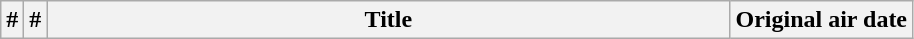<table class="wikitable plainrowheaders">
<tr>
<th>#</th>
<th>#</th>
<th style="width:28em;">Title</th>
<th>Original air date<br>











</th>
</tr>
</table>
